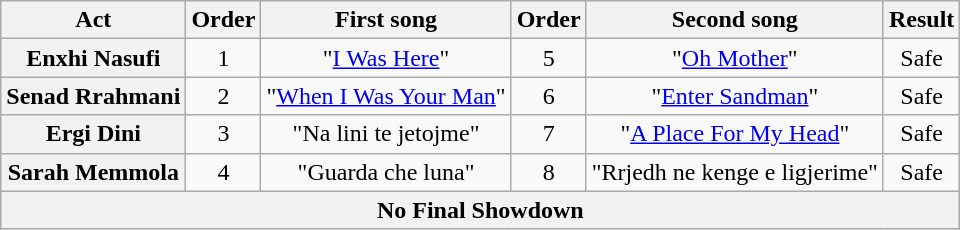<table class="wikitable plainrowheaders" style="text-align:center;">
<tr>
<th scope="col">Act</th>
<th scope="col">Order</th>
<th scope="col">First song</th>
<th scope="col">Order</th>
<th scope="col">Second song</th>
<th scope="col">Result</th>
</tr>
<tr>
<th scope="row">Enxhi Nasufi</th>
<td>1</td>
<td>"<a href='#'>I Was Here</a>"</td>
<td>5</td>
<td>"<a href='#'>Oh Mother</a>"</td>
<td>Safe</td>
</tr>
<tr>
<th scope="row">Senad Rrahmani</th>
<td>2</td>
<td>"<a href='#'>When I Was Your Man</a>"</td>
<td>6</td>
<td>"<a href='#'>Enter Sandman</a>"</td>
<td>Safe</td>
</tr>
<tr>
<th scope="row">Ergi Dini</th>
<td>3</td>
<td>"Na lini te jetojme"</td>
<td>7</td>
<td>"<a href='#'>A Place For My Head</a>"</td>
<td>Safe</td>
</tr>
<tr>
<th scope="row">Sarah Memmola</th>
<td>4</td>
<td>"Guarda che luna"</td>
<td>8</td>
<td>"Rrjedh ne kenge e ligjerime"</td>
<td>Safe</td>
</tr>
<tr>
<th colspan="6">No Final Showdown</th>
</tr>
</table>
